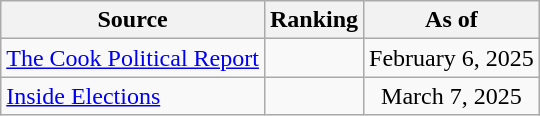<table class="wikitable" style="text-align:center">
<tr>
<th>Source</th>
<th>Ranking</th>
<th>As of</th>
</tr>
<tr>
<td align=left><a href='#'>The Cook Political Report</a></td>
<td></td>
<td>February 6, 2025</td>
</tr>
<tr>
<td align=left><a href='#'>Inside Elections</a></td>
<td></td>
<td>March 7, 2025</td>
</tr>
</table>
